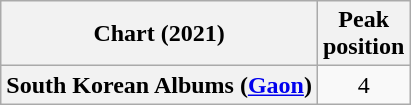<table class="wikitable plainrowheaders" style="text-align:center">
<tr>
<th scope="col">Chart (2021)</th>
<th scope="col">Peak<br>position</th>
</tr>
<tr>
<th scope="row">South Korean Albums (<a href='#'>Gaon</a>)</th>
<td>4</td>
</tr>
</table>
